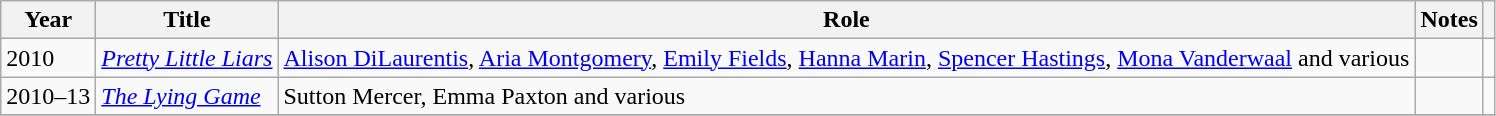<table class="wikitable sortable plainrowheaders">
<tr>
<th>Year</th>
<th>Title</th>
<th>Role</th>
<th class="unsortable">Notes</th>
<th class="unsortable"></th>
</tr>
<tr>
<td>2010</td>
<td><em><a href='#'>Pretty Little Liars</a></em></td>
<td><a href='#'>Alison DiLaurentis</a>, <a href='#'>Aria Montgomery</a>, <a href='#'>Emily Fields</a>, <a href='#'>Hanna Marin</a>, <a href='#'>Spencer Hastings</a>, <a href='#'>Mona Vanderwaal</a> and various</td>
<td></td>
<td></td>
</tr>
<tr>
<td>2010–13</td>
<td><em><a href='#'>The Lying Game</a></em></td>
<td>Sutton Mercer, Emma Paxton and various</td>
<td></td>
<td></td>
</tr>
<tr>
</tr>
</table>
